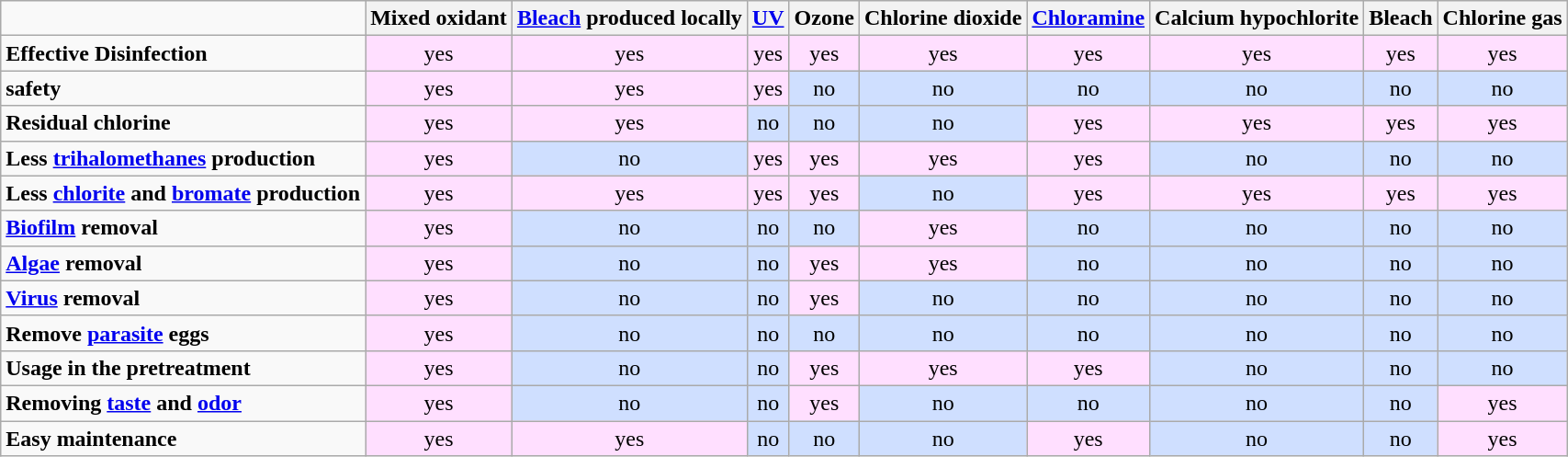<table class="wikitable" style="text-align:center;">
<tr>
<td></td>
<th>Mixed oxidant</th>
<th><a href='#'>Bleach</a> produced locally</th>
<th><a href='#'>UV</a></th>
<th>Ozone</th>
<th>Chlorine dioxide</th>
<th><a href='#'>Chloramine</a></th>
<th>Calcium hypochlorite</th>
<th>Bleach</th>
<th>Chlorine gas</th>
</tr>
<tr>
<td style="text-align:left;"><strong>Effective Disinfection</strong></td>
<td style="background: #FFDFFF;">yes</td>
<td style="background: #FFDFFF;">yes</td>
<td style="background: #FFDFFF;">yes</td>
<td style="background: #FFDFFF;">yes</td>
<td style="background: #FFDFFF;">yes</td>
<td style="background: #FFDFFF;">yes</td>
<td style="background: #FFDFFF;">yes</td>
<td style="background: #FFDFFF;">yes</td>
<td style="background: #FFDFFF;">yes</td>
</tr>
<tr>
<td style="text-align:left;"><strong>safety</strong></td>
<td style="background: #FFDFFF;">yes</td>
<td style="background: #FFDFFF;">yes</td>
<td style="background: #FFDFFF;">yes</td>
<td style="background: #CFDFFF;">no</td>
<td style="background: #CFDFFF;">no</td>
<td style="background: #CFDFFF;">no</td>
<td style="background: #CFDFFF;">no</td>
<td style="background: #CFDFFF;">no</td>
<td style="background: #CFDFFF;">no</td>
</tr>
<tr>
<td style="text-align:left;"><strong>Residual chlorine</strong></td>
<td style="background: #FFDFFF;">yes</td>
<td style="background: #FFDFFF;">yes</td>
<td style="background: #CFDFFF;">no</td>
<td style="background: #CFDFFF;">no</td>
<td style="background: #CFDFFF;">no</td>
<td style="background: #FFDFFF;">yes</td>
<td style="background: #FFDFFF;">yes</td>
<td style="background: #FFDFFF;">yes</td>
<td style="background: #FFDFFF;">yes</td>
</tr>
<tr>
<td style="text-align:left;"><strong>Less <a href='#'>trihalomethanes</a> production</strong></td>
<td style="background: #FFDFFF;">yes</td>
<td style="background: #CFDFFF;">no</td>
<td style="background: #FFDFFF;">yes</td>
<td style="background: #FFDFFF;">yes</td>
<td style="background: #FFDFFF;">yes</td>
<td style="background: #FFDFFF;">yes</td>
<td style="background: #CFDFFF;">no</td>
<td style="background: #CFDFFF;">no</td>
<td style="background: #CFDFFF;">no</td>
</tr>
<tr>
<td style="text-align:left;"><strong>Less <a href='#'>chlorite</a> and <a href='#'>bromate</a> production</strong></td>
<td style="background: #FFDFFF;">yes</td>
<td style="background: #FFDFFF;">yes</td>
<td style="background: #FFDFFF;">yes</td>
<td style="background: #FFDFFF;">yes</td>
<td style="background: #CFDFFF;">no</td>
<td style="background: #FFDFFF;">yes</td>
<td style="background: #FFDFFF;">yes</td>
<td style="background: #FFDFFF;">yes</td>
<td style="background: #FFDFFF;">yes</td>
</tr>
<tr>
<td style="text-align:left;"><strong><a href='#'>Biofilm</a> removal</strong></td>
<td style="background: #FFDFFF;">yes</td>
<td style="background: #CFDFFF;">no</td>
<td style="background: #CFDFFF;">no</td>
<td style="background: #CFDFFF;">no</td>
<td style="background: #FFDFFF;">yes</td>
<td style="background: #CFDFFF;">no</td>
<td style="background: #CFDFFF;">no</td>
<td style="background: #CFDFFF;">no</td>
<td style="background: #CFDFFF;">no</td>
</tr>
<tr>
<td style="text-align:left;"><strong><a href='#'>Algae</a> removal</strong></td>
<td style="background: #FFDFFF;">yes</td>
<td style="background: #CFDFFF;">no</td>
<td style="background: #CFDFFF;">no</td>
<td style="background: #FFDFFF;">yes</td>
<td style="background: #FFDFFF;">yes</td>
<td style="background: #CFDFFF;">no</td>
<td style="background: #CFDFFF;">no</td>
<td style="background: #CFDFFF;">no</td>
<td style="background: #CFDFFF;">no</td>
</tr>
<tr>
<td style="text-align:left;"><strong><a href='#'>Virus</a> removal</strong></td>
<td style="background: #FFDFFF;">yes</td>
<td style="background: #CFDFFF;">no</td>
<td style="background: #CFDFFF;">no</td>
<td style="background: #FFDFFF;">yes</td>
<td style="background: #CFDFFF;">no</td>
<td style="background: #CFDFFF;">no</td>
<td style="background: #CFDFFF;">no</td>
<td style="background: #CFDFFF;">no</td>
<td style="background: #CFDFFF;">no</td>
</tr>
<tr>
<td style="text-align:left;"><strong>Remove <a href='#'>parasite</a> eggs</strong></td>
<td style="background: #FFDFFF;">yes</td>
<td style="background: #CFDFFF;">no</td>
<td style="background: #CFDFFF;">no</td>
<td style="background: #CFDFFF;">no</td>
<td style="background: #CFDFFF;">no</td>
<td style="background: #CFDFFF;">no</td>
<td style="background: #CFDFFF;">no</td>
<td style="background: #CFDFFF;">no</td>
<td style="background: #CFDFFF;">no</td>
</tr>
<tr>
<td style="text-align:left;"><strong>Usage in the pretreatment</strong></td>
<td style="background: #FFDFFF;">yes</td>
<td style="background: #CFDFFF;">no</td>
<td style="background: #CFDFFF;">no</td>
<td style="background: #FFDFFF;">yes</td>
<td style="background: #FFDFFF;">yes</td>
<td style="background: #FFDFFF;">yes</td>
<td style="background: #CFDFFF;">no</td>
<td style="background: #CFDFFF;">no</td>
<td style="background: #CFDFFF;">no</td>
</tr>
<tr>
<td style="text-align:left;"><strong>Removing <a href='#'>taste</a> and <a href='#'>odor</a></strong></td>
<td style="background: #FFDFFF;">yes</td>
<td style="background: #CFDFFF;">no</td>
<td style="background: #CFDFFF;">no</td>
<td style="background: #FFDFFF;">yes</td>
<td style="background: #CFDFFF;">no</td>
<td style="background: #CFDFFF;">no</td>
<td style="background: #CFDFFF;">no</td>
<td style="background: #CFDFFF;">no</td>
<td style="background: #FFDFFF;">yes</td>
</tr>
<tr>
<td style="text-align:left;"><strong>Easy maintenance</strong></td>
<td style="background: #FFDFFF;">yes</td>
<td style="background: #FFDFFF;">yes</td>
<td style="background: #CFDFFF;">no</td>
<td style="background: #CFDFFF;">no</td>
<td style="background: #CFDFFF;">no</td>
<td style="background: #FFDFFF;">yes</td>
<td style="background: #CFDFFF;">no</td>
<td style="background: #CFDFFF;">no</td>
<td style="background: #FFDFFF;">yes</td>
</tr>
</table>
